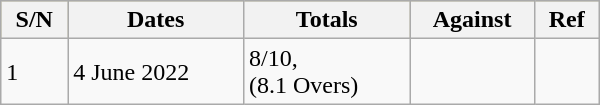<table class="wikitable"  style="width: 400px;">
<tr bgcolor=#bdb76b>
<th>S/N</th>
<th>Dates</th>
<th>Totals</th>
<th>Against</th>
<th>Ref</th>
</tr>
<tr>
<td>1</td>
<td>4 June 2022</td>
<td>8/10,<br>(8.1 Overs)</td>
<td></td>
<td></td>
</tr>
</table>
